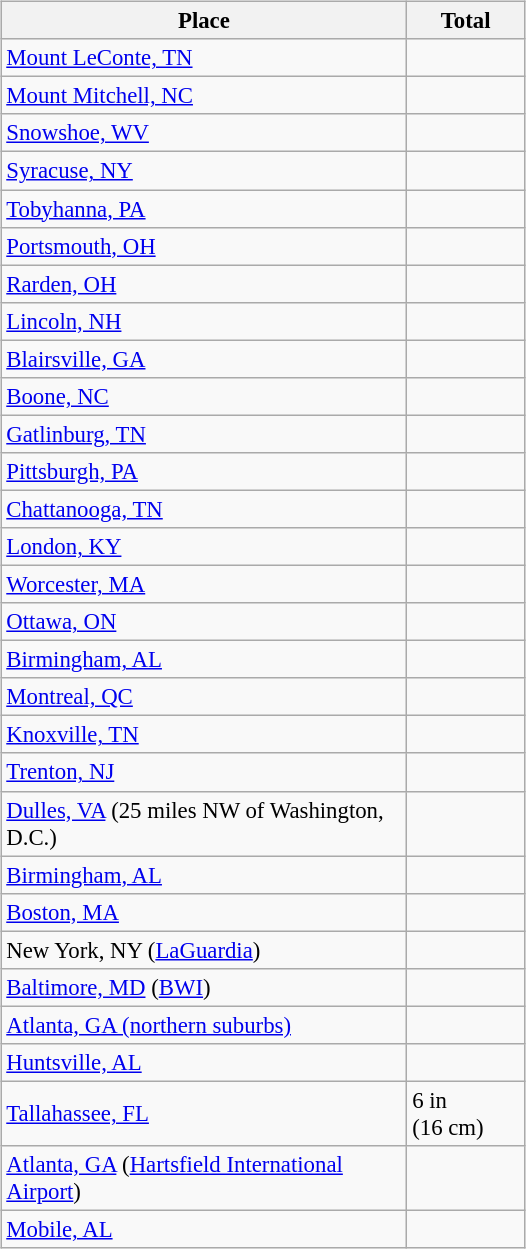<table class="wikitable" style="width: 350px; font-size: 95%; float: right; clear: right;">
<tr>
<th>Place</th>
<th>Total</th>
</tr>
<tr>
<td><a href='#'>Mount LeConte, TN</a></td>
<td></td>
</tr>
<tr>
<td><a href='#'>Mount Mitchell, NC</a></td>
<td></td>
</tr>
<tr>
<td><a href='#'>Snowshoe, WV</a></td>
<td></td>
</tr>
<tr>
<td><a href='#'>Syracuse, NY</a></td>
<td></td>
</tr>
<tr>
<td><a href='#'>Tobyhanna, PA</a></td>
<td></td>
</tr>
<tr>
<td><a href='#'>Portsmouth, OH</a></td>
<td></td>
</tr>
<tr>
<td><a href='#'>Rarden, OH</a></td>
<td></td>
</tr>
<tr>
<td><a href='#'>Lincoln, NH</a></td>
<td></td>
</tr>
<tr>
<td><a href='#'>Blairsville, GA</a></td>
<td></td>
</tr>
<tr>
<td><a href='#'>Boone, NC</a></td>
<td></td>
</tr>
<tr>
<td><a href='#'>Gatlinburg, TN</a></td>
<td></td>
</tr>
<tr>
<td><a href='#'>Pittsburgh, PA</a></td>
<td></td>
</tr>
<tr>
<td><a href='#'>Chattanooga, TN</a></td>
<td></td>
</tr>
<tr>
<td><a href='#'>London, KY</a></td>
<td></td>
</tr>
<tr>
<td><a href='#'>Worcester, MA</a></td>
<td></td>
</tr>
<tr>
<td><a href='#'>Ottawa, ON</a></td>
<td></td>
</tr>
<tr>
<td><a href='#'>Birmingham, AL</a></td>
<td></td>
</tr>
<tr>
<td><a href='#'>Montreal, QC</a></td>
<td></td>
</tr>
<tr>
<td><a href='#'>Knoxville, TN</a></td>
<td></td>
</tr>
<tr>
<td><a href='#'>Trenton, NJ</a></td>
<td></td>
</tr>
<tr>
<td><a href='#'>Dulles, VA</a> (25 miles NW of Washington, D.C.)</td>
<td></td>
</tr>
<tr>
<td><a href='#'>Birmingham, AL</a></td>
<td></td>
</tr>
<tr>
<td><a href='#'>Boston, MA</a></td>
<td></td>
</tr>
<tr>
<td>New York, NY (<a href='#'>LaGuardia</a>)</td>
<td></td>
</tr>
<tr>
<td><a href='#'>Baltimore, MD</a> (<a href='#'>BWI</a>)</td>
<td></td>
</tr>
<tr>
<td><a href='#'>Atlanta, GA (northern suburbs)</a></td>
<td></td>
</tr>
<tr>
<td><a href='#'>Huntsville, AL</a></td>
<td></td>
</tr>
<tr>
<td><a href='#'>Tallahassee, FL</a></td>
<td>6 in (16 cm)</td>
</tr>
<tr>
<td><a href='#'>Atlanta, GA</a> (<a href='#'>Hartsfield International Airport</a>)</td>
<td></td>
</tr>
<tr>
<td><a href='#'>Mobile, AL</a></td>
<td></td>
</tr>
</table>
